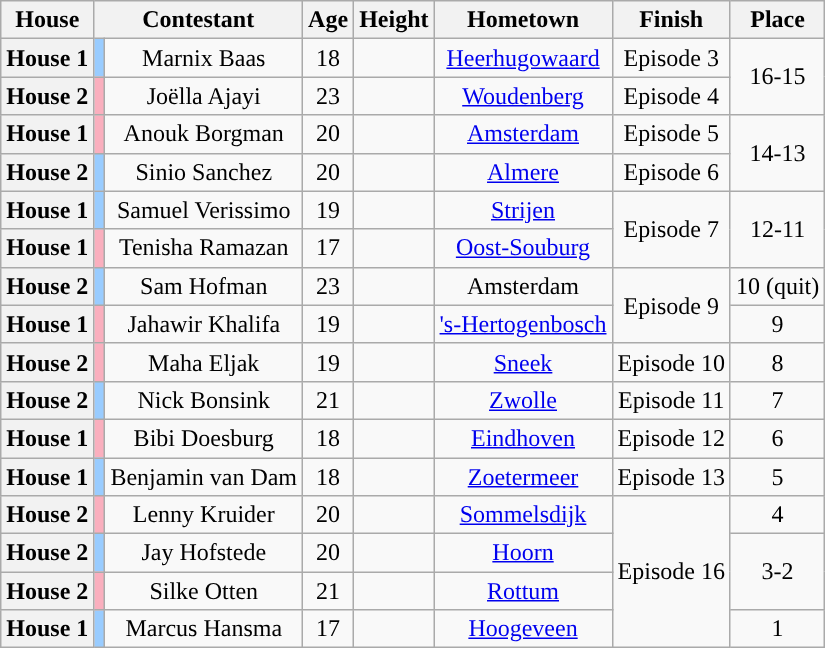<table class="wikitable sortable" style="text-align:center;">
<tr>
<th>House</th>
<th colspan="2">Contestant</th>
<th>Age</th>
<th>Height</th>
<th>Hometown</th>
<th>Finish</th>
<th>Place</th>
</tr>
<tr>
<th>House 1</th>
<th style="background:#9cf;"></th>
<td>Marnix Baas</td>
<td>18</td>
<td></td>
<td><a href='#'>Heerhugowaard</a></td>
<td>Episode 3</td>
<td rowspan="2">16-15</td>
</tr>
<tr>
<th><span>House 2</span></th>
<th style="background:#faafbe"></th>
<td>Joëlla Ajayi</td>
<td>23</td>
<td></td>
<td><a href='#'>Woudenberg</a></td>
<td>Episode 4</td>
</tr>
<tr>
<th>House 1</th>
<th style="background:#faafbe"></th>
<td>Anouk Borgman</td>
<td>20</td>
<td></td>
<td><a href='#'>Amsterdam</a></td>
<td>Episode 5</td>
<td rowspan="2">14-13</td>
</tr>
<tr>
<th><span>House 2</span></th>
<th style="background:#9cf;"></th>
<td>Sinio Sanchez</td>
<td>20</td>
<td></td>
<td><a href='#'>Almere</a></td>
<td>Episode 6</td>
</tr>
<tr>
<th>House 1</th>
<th style="background:#9cf;"></th>
<td>Samuel Verissimo</td>
<td>19</td>
<td></td>
<td><a href='#'>Strijen</a></td>
<td rowspan="2">Episode 7</td>
<td rowspan="2">12-11</td>
</tr>
<tr>
<th>House 1</th>
<th style="background:#faafbe"></th>
<td>Tenisha Ramazan</td>
<td>17</td>
<td></td>
<td><a href='#'>Oost-Souburg</a></td>
</tr>
<tr>
<th><span>House 2</span></th>
<th style="background:#9cf;"></th>
<td>Sam Hofman</td>
<td>23</td>
<td></td>
<td>Amsterdam</td>
<td rowspan="2">Episode 9</td>
<td>10 (quit)</td>
</tr>
<tr>
<th>House 1</th>
<th style="background:#faafbe"></th>
<td>Jahawir Khalifa</td>
<td>19</td>
<td></td>
<td><a href='#'>'s-Hertogenbosch</a></td>
<td>9</td>
</tr>
<tr>
<th><span>House 2</span></th>
<th style="background:#faafbe"></th>
<td>Maha Eljak</td>
<td>19</td>
<td></td>
<td><a href='#'>Sneek</a></td>
<td>Episode 10</td>
<td>8</td>
</tr>
<tr>
<th><span>House 2</span></th>
<th style="background:#9cf;"></th>
<td>Nick Bonsink</td>
<td>21</td>
<td></td>
<td><a href='#'>Zwolle</a></td>
<td>Episode 11</td>
<td>7</td>
</tr>
<tr>
<th>House 1</th>
<th style="background:#faafbe"></th>
<td>Bibi Doesburg</td>
<td>18</td>
<td></td>
<td><a href='#'>Eindhoven</a></td>
<td>Episode 12</td>
<td>6</td>
</tr>
<tr>
<th>House 1</th>
<th style="background:#9cf;"></th>
<td>Benjamin van Dam</td>
<td>18</td>
<td></td>
<td><a href='#'>Zoetermeer</a></td>
<td>Episode 13</td>
<td>5</td>
</tr>
<tr>
<th><span>House 2</span></th>
<th style="background:#faafbe"></th>
<td>Lenny Kruider</td>
<td>20</td>
<td></td>
<td><a href='#'>Sommelsdijk</a></td>
<td rowspan="4">Episode 16</td>
<td>4</td>
</tr>
<tr>
<th><span>House 2</span></th>
<th style="background:#9cf;"></th>
<td>Jay Hofstede</td>
<td>20</td>
<td></td>
<td><a href='#'>Hoorn</a></td>
<td rowspan="2">3-2</td>
</tr>
<tr>
<th><span>House 2</span></th>
<th style="background:#faafbe"></th>
<td>Silke Otten</td>
<td>21</td>
<td></td>
<td><a href='#'>Rottum</a></td>
</tr>
<tr>
<th>House 1</th>
<th style="background:#9cf;"></th>
<td>Marcus Hansma</td>
<td>17</td>
<td></td>
<td><a href='#'>Hoogeveen</a></td>
<td>1</td>
</tr>
</table>
